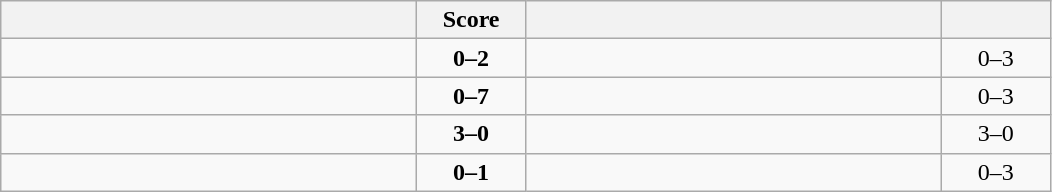<table class="wikitable" style="text-align: center; ">
<tr>
<th align="right" width="270"></th>
<th width="65">Score</th>
<th align="left" width="270"></th>
<th width="65"></th>
</tr>
<tr>
<td align="left"></td>
<td><strong>0–2</strong></td>
<td align="left"><strong></strong></td>
<td>0–3 <strong></strong></td>
</tr>
<tr>
<td align="left"></td>
<td><strong>0–7</strong></td>
<td align="left"><strong></strong></td>
<td>0–3 <strong></strong></td>
</tr>
<tr>
<td align="left"><strong></strong></td>
<td><strong>3–0</strong></td>
<td align="left"></td>
<td>3–0 <strong></strong></td>
</tr>
<tr>
<td align="left"></td>
<td><strong>0–1</strong></td>
<td align="left"><strong></strong></td>
<td>0–3 <strong></strong></td>
</tr>
</table>
